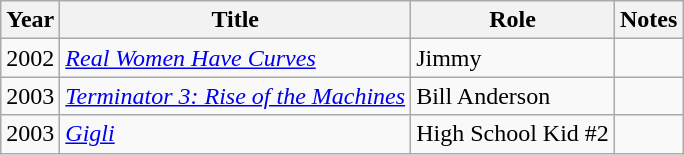<table class="wikitable sortable">
<tr>
<th>Year</th>
<th>Title</th>
<th>Role</th>
<th>Notes</th>
</tr>
<tr>
<td>2002</td>
<td><em><a href='#'>Real Women Have Curves</a></em></td>
<td>Jimmy</td>
<td></td>
</tr>
<tr>
<td>2003</td>
<td><em><a href='#'>Terminator 3: Rise of the Machines</a></em></td>
<td>Bill Anderson</td>
<td></td>
</tr>
<tr>
<td>2003</td>
<td><em><a href='#'>Gigli</a></em></td>
<td>High School Kid #2</td>
<td></td>
</tr>
</table>
